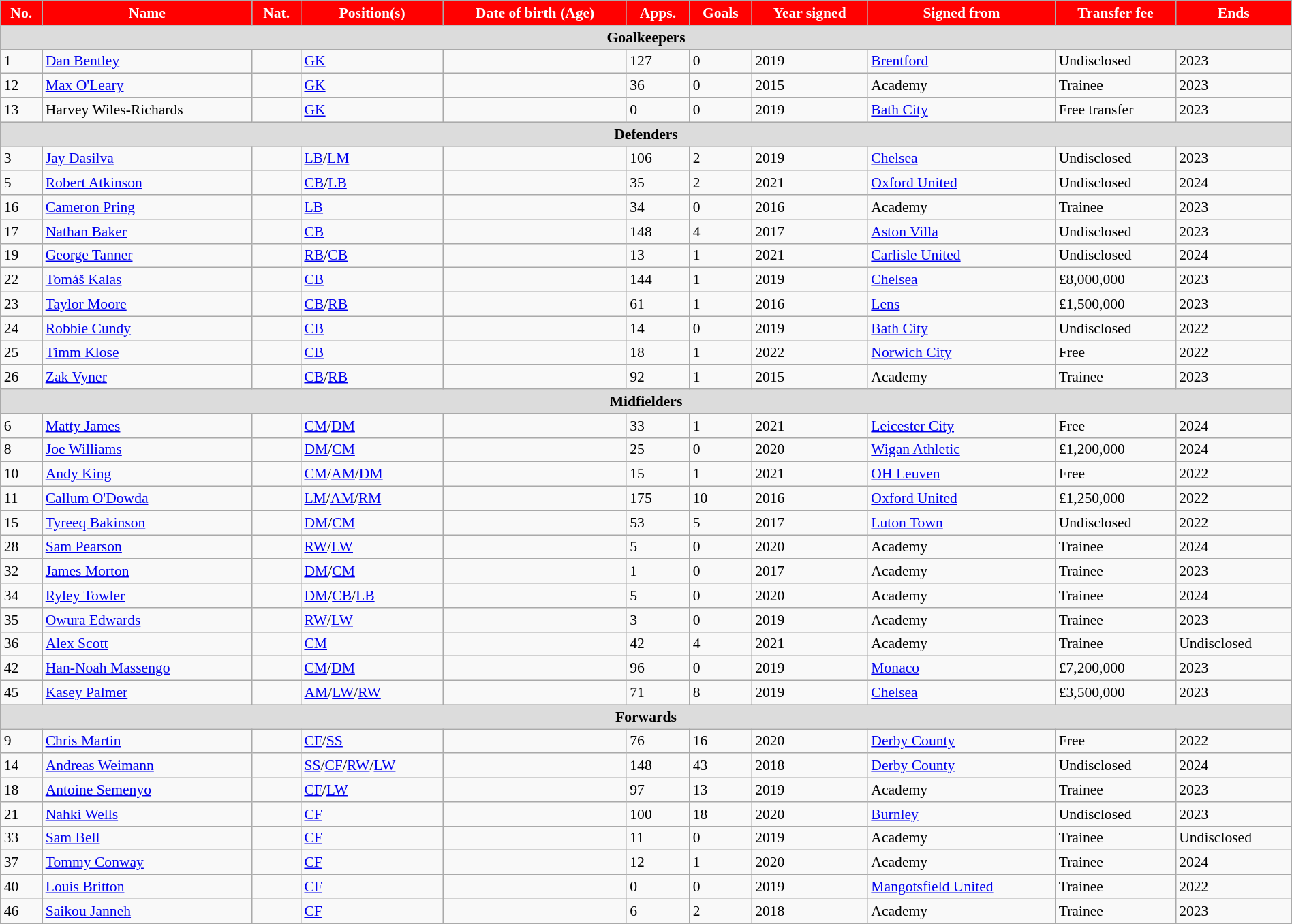<table class="wikitable" style="font-size:90%;width:100%">
<tr>
<th style="background:#f00;color:white">No.</th>
<th style="background:#f00;color:white">Name</th>
<th style="background:#f00;color:white">Nat.</th>
<th style="background:#f00;color:white">Position(s)</th>
<th style="background:#f00;color:white">Date of birth (Age)</th>
<th style="background:#f00;color:white">Apps.</th>
<th style="background:#f00;color:white">Goals</th>
<th style="background:#f00;color:white">Year signed</th>
<th style="background:#f00;color:white">Signed from</th>
<th style="background:#f00;color:white">Transfer fee</th>
<th style="background:#f00;color:white">Ends</th>
</tr>
<tr>
<th colspan=11 style="background:#dcdcdc">Goalkeepers</th>
</tr>
<tr>
<td>1</td>
<td><a href='#'>Dan Bentley</a></td>
<td></td>
<td><a href='#'>GK</a></td>
<td></td>
<td>127</td>
<td>0</td>
<td>2019</td>
<td> <a href='#'>Brentford</a></td>
<td>Undisclosed</td>
<td>2023</td>
</tr>
<tr>
<td>12</td>
<td><a href='#'>Max O'Leary</a></td>
<td></td>
<td><a href='#'>GK</a></td>
<td></td>
<td>36</td>
<td>0</td>
<td>2015</td>
<td>Academy</td>
<td>Trainee</td>
<td>2023</td>
</tr>
<tr>
<td>13</td>
<td>Harvey Wiles-Richards</td>
<td></td>
<td><a href='#'>GK</a></td>
<td></td>
<td>0</td>
<td>0</td>
<td>2019</td>
<td> <a href='#'>Bath City</a></td>
<td>Free transfer</td>
<td>2023</td>
</tr>
<tr>
<th colspan=11 style="background:#dcdcdc">Defenders</th>
</tr>
<tr>
<td>3</td>
<td><a href='#'>Jay Dasilva</a></td>
<td></td>
<td><a href='#'>LB</a>/<a href='#'>LM</a></td>
<td></td>
<td>106</td>
<td>2</td>
<td>2019</td>
<td> <a href='#'>Chelsea</a></td>
<td>Undisclosed</td>
<td>2023</td>
</tr>
<tr>
<td>5</td>
<td><a href='#'>Robert Atkinson</a></td>
<td></td>
<td><a href='#'>CB</a>/<a href='#'>LB</a></td>
<td></td>
<td>35</td>
<td>2</td>
<td>2021</td>
<td> <a href='#'>Oxford United</a></td>
<td>Undisclosed</td>
<td>2024</td>
</tr>
<tr>
<td>16</td>
<td><a href='#'>Cameron Pring</a></td>
<td></td>
<td><a href='#'>LB</a></td>
<td></td>
<td>34</td>
<td>0</td>
<td>2016</td>
<td>Academy</td>
<td>Trainee</td>
<td>2023</td>
</tr>
<tr>
<td>17</td>
<td><a href='#'>Nathan Baker</a></td>
<td></td>
<td><a href='#'>CB</a></td>
<td></td>
<td>148</td>
<td>4</td>
<td>2017</td>
<td> <a href='#'>Aston Villa</a></td>
<td>Undisclosed</td>
<td>2023</td>
</tr>
<tr>
<td>19</td>
<td><a href='#'>George Tanner</a></td>
<td></td>
<td><a href='#'>RB</a>/<a href='#'>CB</a></td>
<td></td>
<td>13</td>
<td>1</td>
<td>2021</td>
<td> <a href='#'>Carlisle United</a></td>
<td>Undisclosed</td>
<td>2024</td>
</tr>
<tr>
<td>22</td>
<td><a href='#'>Tomáš Kalas</a></td>
<td></td>
<td><a href='#'>CB</a></td>
<td></td>
<td>144</td>
<td>1</td>
<td>2019</td>
<td> <a href='#'>Chelsea</a></td>
<td>£8,000,000</td>
<td>2023</td>
</tr>
<tr>
<td>23</td>
<td><a href='#'>Taylor Moore</a></td>
<td></td>
<td><a href='#'>CB</a>/<a href='#'>RB</a></td>
<td></td>
<td>61</td>
<td>1</td>
<td>2016</td>
<td> <a href='#'>Lens</a></td>
<td>£1,500,000</td>
<td>2023</td>
</tr>
<tr>
<td>24</td>
<td><a href='#'>Robbie Cundy</a></td>
<td></td>
<td><a href='#'>CB</a></td>
<td></td>
<td>14</td>
<td>0</td>
<td>2019</td>
<td> <a href='#'>Bath City</a></td>
<td>Undisclosed</td>
<td>2022</td>
</tr>
<tr>
<td>25</td>
<td><a href='#'>Timm Klose</a></td>
<td></td>
<td><a href='#'>CB</a></td>
<td></td>
<td>18</td>
<td>1</td>
<td>2022</td>
<td> <a href='#'>Norwich City</a></td>
<td>Free</td>
<td>2022</td>
</tr>
<tr>
<td>26</td>
<td><a href='#'>Zak Vyner</a></td>
<td></td>
<td><a href='#'>CB</a>/<a href='#'>RB</a></td>
<td></td>
<td>92</td>
<td>1</td>
<td>2015</td>
<td>Academy</td>
<td>Trainee</td>
<td>2023</td>
</tr>
<tr>
<th colspan=11 style="background:#dcdcdc">Midfielders</th>
</tr>
<tr>
<td>6</td>
<td><a href='#'>Matty James</a></td>
<td></td>
<td><a href='#'>CM</a>/<a href='#'>DM</a></td>
<td></td>
<td>33</td>
<td>1</td>
<td>2021</td>
<td> <a href='#'>Leicester City</a></td>
<td>Free</td>
<td>2024</td>
</tr>
<tr>
<td>8</td>
<td><a href='#'>Joe Williams</a></td>
<td></td>
<td><a href='#'>DM</a>/<a href='#'>CM</a></td>
<td></td>
<td>25</td>
<td>0</td>
<td>2020</td>
<td> <a href='#'>Wigan Athletic</a></td>
<td>£1,200,000</td>
<td>2024</td>
</tr>
<tr>
<td>10</td>
<td><a href='#'>Andy King</a></td>
<td></td>
<td><a href='#'>CM</a>/<a href='#'>AM</a>/<a href='#'>DM</a></td>
<td></td>
<td>15</td>
<td>1</td>
<td>2021</td>
<td> <a href='#'>OH Leuven</a></td>
<td>Free</td>
<td>2022</td>
</tr>
<tr>
<td>11</td>
<td><a href='#'>Callum O'Dowda</a></td>
<td></td>
<td><a href='#'>LM</a>/<a href='#'>AM</a>/<a href='#'>RM</a></td>
<td></td>
<td>175</td>
<td>10</td>
<td>2016</td>
<td> <a href='#'>Oxford United</a></td>
<td>£1,250,000</td>
<td>2022</td>
</tr>
<tr>
<td>15</td>
<td><a href='#'>Tyreeq Bakinson</a></td>
<td></td>
<td><a href='#'>DM</a>/<a href='#'>CM</a></td>
<td></td>
<td>53</td>
<td>5</td>
<td>2017</td>
<td> <a href='#'>Luton Town</a></td>
<td>Undisclosed</td>
<td>2022</td>
</tr>
<tr>
<td>28</td>
<td><a href='#'>Sam Pearson</a></td>
<td></td>
<td><a href='#'>RW</a>/<a href='#'>LW</a></td>
<td></td>
<td>5</td>
<td>0</td>
<td>2020</td>
<td>Academy</td>
<td>Trainee</td>
<td>2024</td>
</tr>
<tr>
<td>32</td>
<td><a href='#'>James Morton</a></td>
<td></td>
<td><a href='#'>DM</a>/<a href='#'>CM</a></td>
<td></td>
<td>1</td>
<td>0</td>
<td>2017</td>
<td>Academy</td>
<td>Trainee</td>
<td>2023</td>
</tr>
<tr>
<td>34</td>
<td><a href='#'>Ryley Towler</a></td>
<td></td>
<td><a href='#'>DM</a>/<a href='#'>CB</a>/<a href='#'>LB</a></td>
<td></td>
<td>5</td>
<td>0</td>
<td>2020</td>
<td>Academy</td>
<td>Trainee</td>
<td>2024</td>
</tr>
<tr>
<td>35</td>
<td><a href='#'>Owura Edwards</a></td>
<td></td>
<td><a href='#'>RW</a>/<a href='#'>LW</a></td>
<td></td>
<td>3</td>
<td>0</td>
<td>2019</td>
<td>Academy</td>
<td>Trainee</td>
<td>2023</td>
</tr>
<tr>
<td>36</td>
<td><a href='#'>Alex Scott</a></td>
<td></td>
<td><a href='#'>CM</a></td>
<td></td>
<td>42</td>
<td>4</td>
<td>2021</td>
<td>Academy</td>
<td>Trainee</td>
<td>Undisclosed</td>
</tr>
<tr>
<td>42</td>
<td><a href='#'>Han-Noah Massengo</a></td>
<td></td>
<td><a href='#'>CM</a>/<a href='#'>DM</a></td>
<td></td>
<td>96</td>
<td>0</td>
<td>2019</td>
<td> <a href='#'>Monaco</a></td>
<td>£7,200,000</td>
<td>2023</td>
</tr>
<tr>
<td>45</td>
<td><a href='#'>Kasey Palmer</a></td>
<td></td>
<td><a href='#'>AM</a>/<a href='#'>LW</a>/<a href='#'>RW</a></td>
<td></td>
<td>71</td>
<td>8</td>
<td>2019</td>
<td> <a href='#'>Chelsea</a></td>
<td>£3,500,000</td>
<td>2023</td>
</tr>
<tr>
<th colspan=11 style="background:#dcdcdc">Forwards</th>
</tr>
<tr>
<td>9</td>
<td><a href='#'>Chris Martin</a></td>
<td></td>
<td><a href='#'>CF</a>/<a href='#'>SS</a></td>
<td></td>
<td>76</td>
<td>16</td>
<td>2020</td>
<td> <a href='#'>Derby County</a></td>
<td>Free</td>
<td>2022</td>
</tr>
<tr>
<td>14</td>
<td><a href='#'>Andreas Weimann</a></td>
<td></td>
<td><a href='#'>SS</a>/<a href='#'>CF</a>/<a href='#'>RW</a>/<a href='#'>LW</a></td>
<td></td>
<td>148</td>
<td>43</td>
<td>2018</td>
<td> <a href='#'>Derby County</a></td>
<td>Undisclosed</td>
<td>2024</td>
</tr>
<tr>
<td>18</td>
<td><a href='#'>Antoine Semenyo</a></td>
<td></td>
<td><a href='#'>CF</a>/<a href='#'>LW</a></td>
<td></td>
<td>97</td>
<td>13</td>
<td>2019</td>
<td>Academy</td>
<td>Trainee</td>
<td>2023</td>
</tr>
<tr>
<td>21</td>
<td><a href='#'>Nahki Wells</a></td>
<td></td>
<td><a href='#'>CF</a></td>
<td></td>
<td>100</td>
<td>18</td>
<td>2020</td>
<td> <a href='#'>Burnley</a></td>
<td>Undisclosed</td>
<td>2023</td>
</tr>
<tr>
<td>33</td>
<td><a href='#'>Sam Bell</a></td>
<td></td>
<td><a href='#'>CF</a></td>
<td></td>
<td>11</td>
<td>0</td>
<td>2019</td>
<td>Academy</td>
<td>Trainee</td>
<td>Undisclosed</td>
</tr>
<tr>
<td>37</td>
<td><a href='#'>Tommy Conway</a></td>
<td></td>
<td><a href='#'>CF</a></td>
<td></td>
<td>12</td>
<td>1</td>
<td>2020</td>
<td>Academy</td>
<td>Trainee</td>
<td>2024</td>
</tr>
<tr>
<td>40</td>
<td><a href='#'>Louis Britton</a></td>
<td></td>
<td><a href='#'>CF</a></td>
<td></td>
<td>0</td>
<td>0</td>
<td>2019</td>
<td> <a href='#'>Mangotsfield United</a></td>
<td>Trainee</td>
<td>2022</td>
</tr>
<tr>
<td>46</td>
<td><a href='#'>Saikou Janneh</a></td>
<td></td>
<td><a href='#'>CF</a></td>
<td></td>
<td>6</td>
<td>2</td>
<td>2018</td>
<td>Academy</td>
<td>Trainee</td>
<td>2023</td>
</tr>
<tr>
</tr>
</table>
